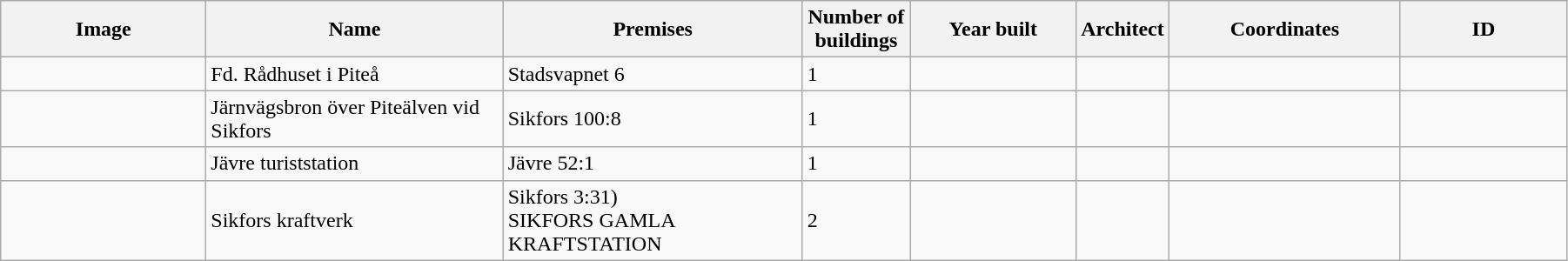<table class="wikitable" width="95%">
<tr>
<th width="150">Image</th>
<th>Name</th>
<th>Premises</th>
<th width="75">Number of<br>buildings</th>
<th width="120">Year built</th>
<th>Architect</th>
<th width="170">Coordinates</th>
<th width="120">ID</th>
</tr>
<tr>
<td></td>
<td>Fd. Rådhuset i Piteå</td>
<td>Stadsvapnet 6</td>
<td>1</td>
<td></td>
<td></td>
<td></td>
<td></td>
</tr>
<tr>
<td></td>
<td>Järnvägsbron över Piteälven vid Sikfors</td>
<td>Sikfors 100:8</td>
<td>1</td>
<td></td>
<td></td>
<td></td>
<td></td>
</tr>
<tr>
<td></td>
<td>Jävre turiststation</td>
<td>Jävre 52:1</td>
<td>1</td>
<td></td>
<td></td>
<td></td>
<td></td>
</tr>
<tr>
<td></td>
<td>Sikfors kraftverk</td>
<td>Sikfors 3:31)<br>SIKFORS GAMLA KRAFTSTATION</td>
<td>2</td>
<td></td>
<td></td>
<td></td>
<td></td>
</tr>
</table>
